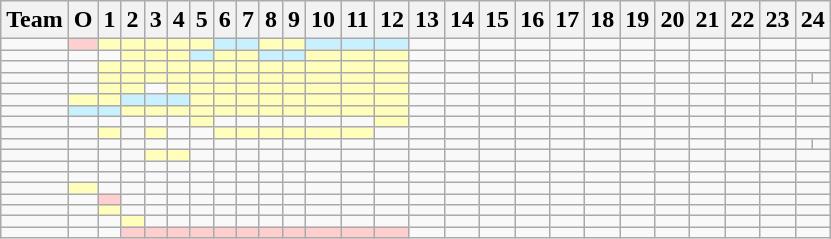<table class="wikitable sortable" style=text-align:center>
<tr>
<th>Team</th>
<th>O</th>
<th>1</th>
<th>2</th>
<th>3</th>
<th>4</th>
<th>5</th>
<th>6</th>
<th>7</th>
<th>8</th>
<th>9</th>
<th>10</th>
<th>11</th>
<th>12</th>
<th>13</th>
<th>14</th>
<th>15</th>
<th>16</th>
<th>17</th>
<th>18</th>
<th>19</th>
<th>20</th>
<th>21</th>
<th>22</th>
<th>23</th>
<th colspan=2 class=unsortable>24</th>
</tr>
<tr>
<td align=left></td>
<td bgcolor=FFCFCF></td>
<td bgcolor=FFFFBB></td>
<td bgcolor=FFFFBB></td>
<td bgcolor=FFFFBB></td>
<td bgcolor=FFFFBB></td>
<td bgcolor=FFFFBB></td>
<td bgcolor=C9F0FF></td>
<td bgcolor=C9F0FF></td>
<td bgcolor=FFFFBB></td>
<td bgcolor=FFFFBB></td>
<td bgcolor=C9F0FF></td>
<td bgcolor=C9F0FF></td>
<td bgcolor=C9F0FF></td>
<td></td>
<td></td>
<td></td>
<td></td>
<td></td>
<td></td>
<td></td>
<td></td>
<td></td>
<td></td>
<td></td>
<td colspan=2></td>
</tr>
<tr>
<td align=left></td>
<td></td>
<td></td>
<td bgcolor=FFFFBB></td>
<td bgcolor=FFFFBB></td>
<td bgcolor=FFFFBB></td>
<td bgcolor=C9F0FF></td>
<td bgcolor=FFFFBB></td>
<td bgcolor=FFFFBB></td>
<td bgcolor=C9F0FF></td>
<td bgcolor=C9F0FF></td>
<td bgcolor=FFFFBB></td>
<td bgcolor=FFFFBB></td>
<td bgcolor=FFFFBB></td>
<td></td>
<td></td>
<td></td>
<td></td>
<td></td>
<td></td>
<td></td>
<td></td>
<td></td>
<td></td>
<td></td>
<td colspan=2></td>
</tr>
<tr>
<td align=left></td>
<td></td>
<td bgcolor=FFFFBB></td>
<td bgcolor=FFFFBB></td>
<td bgcolor=FFFFBB></td>
<td bgcolor=FFFFBB></td>
<td bgcolor=FFFFBB></td>
<td bgcolor=FFFFBB></td>
<td bgcolor=FFFFBB></td>
<td bgcolor=FFFFBB></td>
<td bgcolor=FFFFBB></td>
<td bgcolor=FFFFBB></td>
<td bgcolor=FFFFBB></td>
<td bgcolor=FFFFBB></td>
<td></td>
<td></td>
<td></td>
<td></td>
<td></td>
<td></td>
<td></td>
<td></td>
<td></td>
<td></td>
<td></td>
<td colspan=2></td>
</tr>
<tr>
<td align=left></td>
<td></td>
<td bgcolor=FFFFBB></td>
<td bgcolor=FFFFBB></td>
<td bgcolor=FFFFBB></td>
<td bgcolor=FFFFBB></td>
<td bgcolor=FFFFBB></td>
<td bgcolor=FFFFBB></td>
<td bgcolor=FFFFBB></td>
<td bgcolor=FFFFBB></td>
<td bgcolor=FFFFBB></td>
<td bgcolor=FFFFBB></td>
<td bgcolor=FFFFBB></td>
<td bgcolor=FFFFBB></td>
<td></td>
<td></td>
<td></td>
<td></td>
<td></td>
<td></td>
<td></td>
<td></td>
<td></td>
<td></td>
<td></td>
<td></td>
<td></td>
</tr>
<tr>
<td align=left></td>
<td></td>
<td bgcolor=FFFFBB></td>
<td bgcolor=FFFFBB></td>
<td></td>
<td bgcolor=FFFFBB></td>
<td bgcolor=FFFFBB></td>
<td bgcolor=FFFFBB></td>
<td bgcolor=FFFFBB></td>
<td bgcolor=FFFFBB></td>
<td bgcolor=FFFFBB></td>
<td bgcolor=FFFFBB></td>
<td bgcolor=FFFFBB></td>
<td bgcolor=FFFFBB></td>
<td></td>
<td></td>
<td></td>
<td></td>
<td></td>
<td></td>
<td></td>
<td></td>
<td></td>
<td></td>
<td></td>
<td colspan=2></td>
</tr>
<tr>
<td align=left></td>
<td bgcolor=FFFFBB></td>
<td bgcolor=FFFFBB></td>
<td bgcolor=C9F0FF></td>
<td bgcolor=C9F0FF></td>
<td bgcolor=C9F0FF></td>
<td bgcolor=FFFFBB></td>
<td bgcolor=FFFFBB></td>
<td bgcolor=FFFFBB></td>
<td bgcolor=FFFFBB></td>
<td bgcolor=FFFFBB></td>
<td bgcolor=FFFFBB></td>
<td bgcolor=FFFFBB></td>
<td bgcolor=FFFFBB></td>
<td></td>
<td></td>
<td></td>
<td></td>
<td></td>
<td></td>
<td></td>
<td></td>
<td></td>
<td></td>
<td></td>
<td colspan=2></td>
</tr>
<tr>
<td align=left></td>
<td bgcolor=C9F0FF></td>
<td bgcolor=C9F0FF></td>
<td bgcolor=FFFFBB></td>
<td bgcolor=FFFFBB></td>
<td bgcolor=FFFFBB></td>
<td bgcolor=FFFFBB></td>
<td bgcolor=FFFFBB></td>
<td bgcolor=FFFFBB></td>
<td bgcolor=FFFFBB></td>
<td bgcolor=FFFFBB></td>
<td bgcolor=FFFFBB></td>
<td bgcolor=FFFFBB></td>
<td bgcolor=FFFFBB></td>
<td></td>
<td></td>
<td></td>
<td></td>
<td></td>
<td></td>
<td></td>
<td></td>
<td></td>
<td></td>
<td></td>
<td colspan=2></td>
</tr>
<tr>
<td align=left></td>
<td></td>
<td></td>
<td></td>
<td></td>
<td></td>
<td bgcolor=FFFFBB></td>
<td></td>
<td></td>
<td></td>
<td></td>
<td></td>
<td></td>
<td bgcolor=FFFFBB></td>
<td></td>
<td></td>
<td></td>
<td></td>
<td></td>
<td></td>
<td></td>
<td></td>
<td></td>
<td></td>
<td></td>
<td colspan=2></td>
</tr>
<tr>
<td align=left></td>
<td></td>
<td bgcolor=FFFFBB></td>
<td></td>
<td bgcolor=FFFFBB></td>
<td></td>
<td></td>
<td bgcolor=FFFFBB></td>
<td bgcolor=FFFFBB></td>
<td bgcolor=FFFFBB></td>
<td bgcolor=FFFFBB></td>
<td bgcolor=FFFFBB></td>
<td bgcolor=FFFFBB></td>
<td></td>
<td></td>
<td></td>
<td></td>
<td></td>
<td></td>
<td></td>
<td></td>
<td></td>
<td></td>
<td></td>
<td></td>
<td colspan=2></td>
</tr>
<tr>
<td align=left></td>
<td></td>
<td></td>
<td></td>
<td></td>
<td></td>
<td></td>
<td></td>
<td></td>
<td></td>
<td></td>
<td></td>
<td></td>
<td></td>
<td></td>
<td></td>
<td></td>
<td></td>
<td></td>
<td></td>
<td></td>
<td></td>
<td></td>
<td></td>
<td></td>
<td></td>
<td></td>
</tr>
<tr>
<td align=left></td>
<td></td>
<td></td>
<td></td>
<td bgcolor=FFFFBB></td>
<td bgcolor=FFFFBB></td>
<td></td>
<td></td>
<td></td>
<td></td>
<td></td>
<td></td>
<td></td>
<td></td>
<td></td>
<td></td>
<td></td>
<td></td>
<td></td>
<td></td>
<td></td>
<td></td>
<td></td>
<td></td>
<td></td>
<td colspan=2></td>
</tr>
<tr>
<td align=left></td>
<td></td>
<td></td>
<td></td>
<td></td>
<td></td>
<td></td>
<td></td>
<td></td>
<td></td>
<td></td>
<td></td>
<td></td>
<td></td>
<td></td>
<td></td>
<td></td>
<td></td>
<td></td>
<td></td>
<td></td>
<td></td>
<td></td>
<td></td>
<td></td>
<td colspan=2></td>
</tr>
<tr>
<td align=left></td>
<td></td>
<td></td>
<td></td>
<td></td>
<td></td>
<td></td>
<td></td>
<td></td>
<td></td>
<td></td>
<td></td>
<td></td>
<td></td>
<td></td>
<td></td>
<td></td>
<td></td>
<td></td>
<td></td>
<td></td>
<td></td>
<td></td>
<td></td>
<td></td>
<td colspan=2></td>
</tr>
<tr>
<td align=left></td>
<td bgcolor=FFFFBB></td>
<td></td>
<td></td>
<td></td>
<td></td>
<td></td>
<td></td>
<td></td>
<td></td>
<td></td>
<td></td>
<td></td>
<td></td>
<td></td>
<td></td>
<td></td>
<td></td>
<td></td>
<td></td>
<td></td>
<td></td>
<td></td>
<td></td>
<td></td>
<td colspan=2></td>
</tr>
<tr>
<td align=left></td>
<td></td>
<td bgcolor=FFCFCF></td>
<td></td>
<td></td>
<td></td>
<td></td>
<td></td>
<td></td>
<td></td>
<td></td>
<td></td>
<td></td>
<td></td>
<td></td>
<td></td>
<td></td>
<td></td>
<td></td>
<td></td>
<td></td>
<td></td>
<td></td>
<td></td>
<td></td>
<td colspan=2></td>
</tr>
<tr>
<td align=left></td>
<td></td>
<td bgcolor=FFFFBB></td>
<td></td>
<td></td>
<td></td>
<td></td>
<td></td>
<td></td>
<td></td>
<td></td>
<td></td>
<td></td>
<td></td>
<td></td>
<td></td>
<td></td>
<td></td>
<td></td>
<td></td>
<td></td>
<td></td>
<td></td>
<td></td>
<td></td>
<td colspan=2></td>
</tr>
<tr>
<td align=left></td>
<td></td>
<td></td>
<td bgcolor=FFFFBB></td>
<td></td>
<td></td>
<td></td>
<td></td>
<td></td>
<td></td>
<td></td>
<td></td>
<td></td>
<td></td>
<td></td>
<td></td>
<td></td>
<td></td>
<td></td>
<td></td>
<td></td>
<td></td>
<td></td>
<td></td>
<td></td>
<td colspan=2></td>
</tr>
<tr>
<td align=left></td>
<td></td>
<td></td>
<td bgcolor=FFCFCF></td>
<td bgcolor=FFCFCF></td>
<td bgcolor=FFCFCF></td>
<td bgcolor=FFCFCF></td>
<td bgcolor=FFCFCF></td>
<td bgcolor=FFCFCF></td>
<td bgcolor=FFCFCF></td>
<td bgcolor=FFCFCF></td>
<td bgcolor=FFCFCF></td>
<td bgcolor=FFCFCF></td>
<td bgcolor=FFCFCF></td>
<td></td>
<td></td>
<td></td>
<td></td>
<td></td>
<td></td>
<td></td>
<td></td>
<td></td>
<td></td>
<td></td>
<td colspan=2></td>
</tr>
</table>
